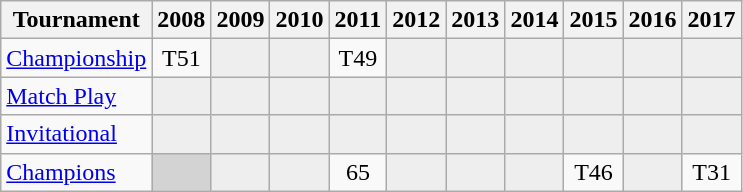<table class="wikitable" style="text-align:center;">
<tr>
<th>Tournament</th>
<th>2008</th>
<th>2009</th>
<th>2010</th>
<th>2011</th>
<th>2012</th>
<th>2013</th>
<th>2014</th>
<th>2015</th>
<th>2016</th>
<th>2017</th>
</tr>
<tr>
<td align="left"><a href='#'>Championship</a></td>
<td>T51</td>
<td style="background:#eeeeee;"></td>
<td style="background:#eeeeee;"></td>
<td>T49</td>
<td style="background:#eeeeee;"></td>
<td style="background:#eeeeee;"></td>
<td style="background:#eeeeee;"></td>
<td style="background:#eeeeee;"></td>
<td style="background:#eeeeee;"></td>
<td style="background:#eeeeee;"></td>
</tr>
<tr>
<td align="left"><a href='#'>Match Play</a></td>
<td style="background:#eeeeee;"></td>
<td style="background:#eeeeee;"></td>
<td style="background:#eeeeee;"></td>
<td style="background:#eeeeee;"></td>
<td style="background:#eeeeee;"></td>
<td style="background:#eeeeee;"></td>
<td style="background:#eeeeee;"></td>
<td style="background:#eeeeee;"></td>
<td style="background:#eeeeee;"></td>
<td style="background:#eeeeee;"></td>
</tr>
<tr>
<td align="left"><a href='#'>Invitational</a></td>
<td style="background:#eeeeee;"></td>
<td style="background:#eeeeee;"></td>
<td style="background:#eeeeee;"></td>
<td style="background:#eeeeee;"></td>
<td style="background:#eeeeee;"></td>
<td style="background:#eeeeee;"></td>
<td style="background:#eeeeee;"></td>
<td style="background:#eeeeee;"></td>
<td style="background:#eeeeee;"></td>
<td style="background:#eeeeee;"></td>
</tr>
<tr>
<td align="left"><a href='#'>Champions</a></td>
<td style="background:#D3D3D3;"></td>
<td style="background:#eeeeee;"></td>
<td style="background:#eeeeee;"></td>
<td>65</td>
<td style="background:#eeeeee;"></td>
<td style="background:#eeeeee;"></td>
<td style="background:#eeeeee;"></td>
<td>T46</td>
<td style="background:#eeeeee;"></td>
<td>T31</td>
</tr>
</table>
